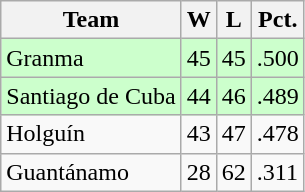<table class="wikitable">
<tr>
<th>Team</th>
<th>W</th>
<th>L</th>
<th>Pct.</th>
</tr>
<tr style="background-color:#ccffcc;">
<td>Granma</td>
<td>45</td>
<td>45</td>
<td>.500</td>
</tr>
<tr style="background-color:#ccffcc;">
<td>Santiago de Cuba</td>
<td>44</td>
<td>46</td>
<td>.489</td>
</tr>
<tr>
<td>Holguín</td>
<td>43</td>
<td>47</td>
<td>.478</td>
</tr>
<tr>
<td>Guantánamo</td>
<td>28</td>
<td>62</td>
<td>.311</td>
</tr>
</table>
